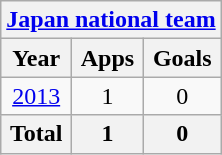<table class="wikitable" style="text-align:center">
<tr>
<th colspan=3><a href='#'>Japan national team</a></th>
</tr>
<tr>
<th>Year</th>
<th>Apps</th>
<th>Goals</th>
</tr>
<tr>
<td><a href='#'>2013</a></td>
<td>1</td>
<td>0</td>
</tr>
<tr>
<th>Total</th>
<th>1</th>
<th>0</th>
</tr>
</table>
